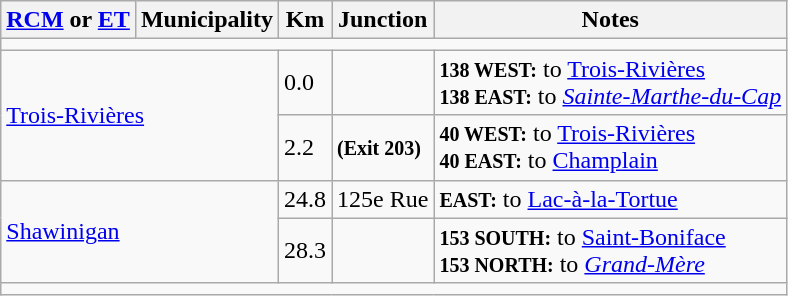<table class=wikitable>
<tr>
<th><a href='#'>RCM</a> or <a href='#'>ET</a></th>
<th>Municipality</th>
<th>Km</th>
<th>Junction</th>
<th>Notes</th>
</tr>
<tr>
<td colspan="5"></td>
</tr>
<tr>
<td rowspan="2" colspan="2"><a href='#'>Trois-Rivières</a></td>
<td>0.0</td>
<td></td>
<td><small><strong>138 WEST:</strong></small> to <a href='#'>Trois-Rivières</a> <br> <small><strong>138 EAST:</strong></small> to <em><a href='#'>Sainte-Marthe-du-Cap</a></em></td>
</tr>
<tr>
<td>2.2</td>
<td> <small><strong>(Exit 203)</strong></small></td>
<td><small><strong>40 WEST:</strong></small> to <a href='#'>Trois-Rivières</a> <br> <small><strong>40 EAST:</strong></small> to <a href='#'>Champlain</a></td>
</tr>
<tr>
<td rowspan="2" colspan="2"><a href='#'>Shawinigan</a></td>
<td>24.8</td>
<td>125e Rue</td>
<td><small><strong>EAST:</strong></small> to <a href='#'>Lac-à-la-Tortue</a></td>
</tr>
<tr>
<td>28.3</td>
<td></td>
<td><small><strong>153 SOUTH:</strong></small> to <a href='#'>Saint-Boniface</a> <br> <small><strong>153 NORTH:</strong></small> to <em><a href='#'>Grand-Mère</a></em></td>
</tr>
<tr>
<td colspan="5"></td>
</tr>
</table>
